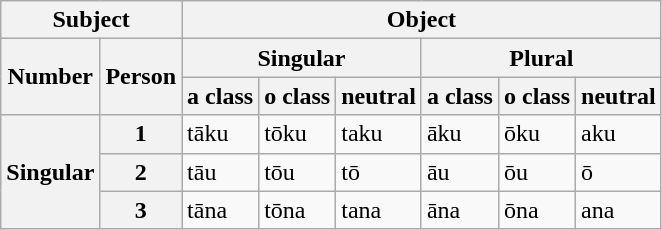<table class="wikitable">
<tr>
<th colspan=2>Subject</th>
<th colspan=6>Object</th>
</tr>
<tr>
<th rowspan=2>Number</th>
<th rowspan=2>Person</th>
<th colspan=3>Singular</th>
<th colspan=3>Plural</th>
</tr>
<tr>
<th>a class</th>
<th>o class</th>
<th>neutral</th>
<th>a class</th>
<th>o class</th>
<th>neutral</th>
</tr>
<tr>
<th rowspan="3" scope="row">Singular</th>
<th scope="row">1</th>
<td>tāku</td>
<td>tōku</td>
<td>taku</td>
<td>āku</td>
<td>ōku</td>
<td>aku</td>
</tr>
<tr>
<th scope="row">2</th>
<td>tāu</td>
<td>tōu</td>
<td>tō</td>
<td>āu</td>
<td>ōu</td>
<td>ō</td>
</tr>
<tr>
<th scope="row">3</th>
<td>tāna</td>
<td>tōna</td>
<td>tana</td>
<td>āna</td>
<td>ōna</td>
<td>ana</td>
</tr>
</table>
